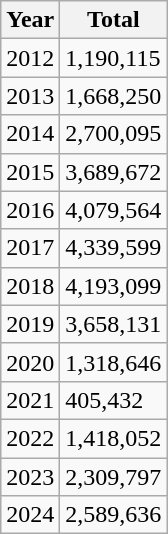<table class="wikitable">
<tr>
<th>Year</th>
<th>Total</th>
</tr>
<tr>
<td>2012</td>
<td>1,190,115</td>
</tr>
<tr>
<td>2013</td>
<td>1,668,250</td>
</tr>
<tr>
<td>2014</td>
<td>2,700,095</td>
</tr>
<tr>
<td>2015</td>
<td>3,689,672</td>
</tr>
<tr>
<td>2016</td>
<td>4,079,564</td>
</tr>
<tr>
<td>2017</td>
<td>4,339,599</td>
</tr>
<tr>
<td>2018</td>
<td>4,193,099</td>
</tr>
<tr>
<td>2019</td>
<td>3,658,131</td>
</tr>
<tr>
<td>2020</td>
<td>1,318,646</td>
</tr>
<tr>
<td>2021</td>
<td>405,432</td>
</tr>
<tr>
<td>2022</td>
<td>1,418,052</td>
</tr>
<tr>
<td>2023</td>
<td>2,309,797</td>
</tr>
<tr>
<td>2024</td>
<td>2,589,636</td>
</tr>
</table>
